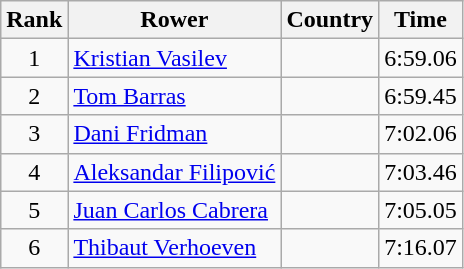<table class="wikitable" style="text-align:center">
<tr>
<th>Rank</th>
<th>Rower</th>
<th>Country</th>
<th>Time</th>
</tr>
<tr>
<td>1</td>
<td align="left"><a href='#'>Kristian Vasilev</a></td>
<td align="left"></td>
<td>6:59.06</td>
</tr>
<tr>
<td>2</td>
<td align="left"><a href='#'>Tom Barras</a></td>
<td align="left"></td>
<td>6:59.45</td>
</tr>
<tr>
<td>3</td>
<td align="left"><a href='#'>Dani Fridman</a></td>
<td align="left"></td>
<td>7:02.06</td>
</tr>
<tr>
<td>4</td>
<td align="left"><a href='#'>Aleksandar Filipović</a></td>
<td align="left"></td>
<td>7:03.46</td>
</tr>
<tr>
<td>5</td>
<td align="left"><a href='#'>Juan Carlos Cabrera</a></td>
<td align="left"></td>
<td>7:05.05</td>
</tr>
<tr>
<td>6</td>
<td align="left"><a href='#'>Thibaut Verhoeven</a></td>
<td align="left"></td>
<td>7:16.07</td>
</tr>
</table>
